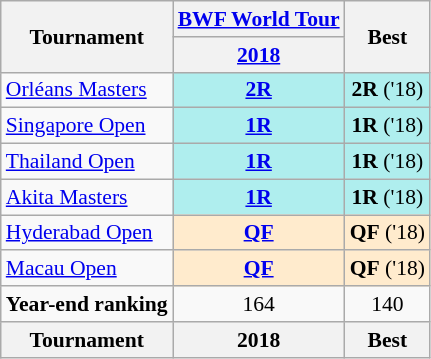<table style='font-size: 90%; text-align:center;' class='wikitable'>
<tr>
<th rowspan="2">Tournament</th>
<th><a href='#'>BWF World Tour</a></th>
<th rowspan="2">Best</th>
</tr>
<tr>
<th><a href='#'>2018</a></th>
</tr>
<tr>
<td align=left><a href='#'>Orléans Masters</a></td>
<td bgcolor=AFEEEE><a href='#'><strong>2R</strong></a></td>
<td bgcolor=AFEEEE><strong>2R</strong> ('18)</td>
</tr>
<tr>
<td align=left><a href='#'>Singapore Open</a></td>
<td bgcolor=AFEEEE><strong><a href='#'>1R</a></strong></td>
<td bgcolor=AFEEEE><strong>1R</strong> ('18)</td>
</tr>
<tr>
<td align=left><a href='#'>Thailand Open</a></td>
<td bgcolor=AFEEEE><a href='#'><strong>1R</strong></a></td>
<td bgcolor=AFEEEE><strong>1R</strong> ('18)</td>
</tr>
<tr>
<td align=left><a href='#'>Akita Masters</a></td>
<td bgcolor=AFEEEE><strong><a href='#'>1R</a></strong></td>
<td bgcolor=AFEEEE><strong>1R</strong> ('18)</td>
</tr>
<tr>
<td align=left><a href='#'>Hyderabad Open</a></td>
<td bgcolor=FFEBCD><strong><a href='#'>QF</a></strong></td>
<td bgcolor=FFEBCD><strong>QF</strong> ('18)</td>
</tr>
<tr>
<td align=left><a href='#'>Macau Open</a></td>
<td bgcolor=FFEBCD><strong><a href='#'>QF</a></strong></td>
<td bgcolor=FFEBCD><strong>QF</strong> ('18)</td>
</tr>
<tr>
<td align=left><strong>Year-end ranking</strong></td>
<td>164</td>
<td>140</td>
</tr>
<tr>
<th>Tournament</th>
<th>2018</th>
<th>Best</th>
</tr>
</table>
